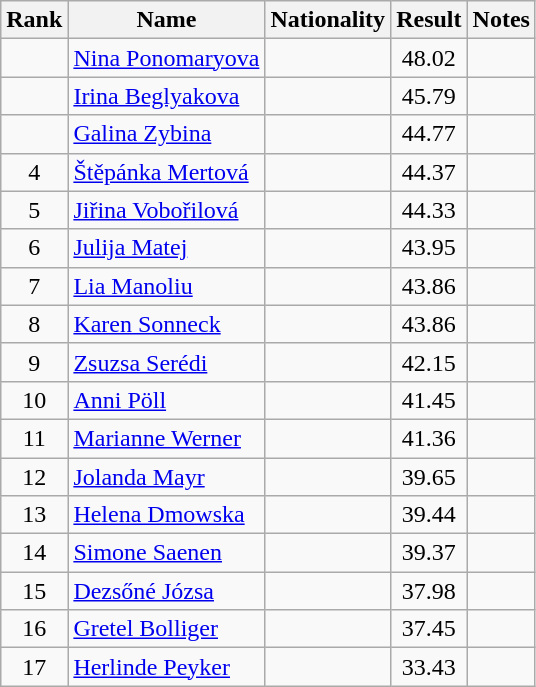<table class="wikitable sortable" style="text-align:center">
<tr>
<th>Rank</th>
<th>Name</th>
<th>Nationality</th>
<th>Result</th>
<th>Notes</th>
</tr>
<tr>
<td></td>
<td align=left><a href='#'>Nina Ponomaryova</a></td>
<td align=left></td>
<td>48.02</td>
<td></td>
</tr>
<tr>
<td></td>
<td align=left><a href='#'>Irina Beglyakova</a></td>
<td align=left></td>
<td>45.79</td>
<td></td>
</tr>
<tr>
<td></td>
<td align=left><a href='#'>Galina Zybina</a></td>
<td align=left></td>
<td>44.77</td>
<td></td>
</tr>
<tr>
<td>4</td>
<td align=left><a href='#'>Štěpánka Mertová</a></td>
<td align=left></td>
<td>44.37</td>
<td></td>
</tr>
<tr>
<td>5</td>
<td align=left><a href='#'>Jiřina Vobořilová</a></td>
<td align=left></td>
<td>44.33</td>
<td></td>
</tr>
<tr>
<td>6</td>
<td align=left><a href='#'>Julija Matej</a></td>
<td align=left></td>
<td>43.95</td>
<td></td>
</tr>
<tr>
<td>7</td>
<td align=left><a href='#'>Lia Manoliu</a></td>
<td align=left></td>
<td>43.86</td>
<td></td>
</tr>
<tr>
<td>8</td>
<td align=left><a href='#'>Karen Sonneck</a></td>
<td align=left></td>
<td>43.86</td>
<td></td>
</tr>
<tr>
<td>9</td>
<td align=left><a href='#'>Zsuzsa Serédi</a></td>
<td align=left></td>
<td>42.15</td>
<td></td>
</tr>
<tr>
<td>10</td>
<td align=left><a href='#'>Anni Pöll</a></td>
<td align=left></td>
<td>41.45</td>
<td></td>
</tr>
<tr>
<td>11</td>
<td align=left><a href='#'>Marianne Werner</a></td>
<td align=left></td>
<td>41.36</td>
<td></td>
</tr>
<tr>
<td>12</td>
<td align=left><a href='#'>Jolanda Mayr</a></td>
<td align=left></td>
<td>39.65</td>
<td></td>
</tr>
<tr>
<td>13</td>
<td align=left><a href='#'>Helena Dmowska</a></td>
<td align=left></td>
<td>39.44</td>
<td></td>
</tr>
<tr>
<td>14</td>
<td align=left><a href='#'>Simone Saenen</a></td>
<td align=left></td>
<td>39.37</td>
<td></td>
</tr>
<tr>
<td>15</td>
<td align=left><a href='#'>Dezsőné Józsa</a></td>
<td align=left></td>
<td>37.98</td>
<td></td>
</tr>
<tr>
<td>16</td>
<td align=left><a href='#'>Gretel Bolliger</a></td>
<td align=left></td>
<td>37.45</td>
<td></td>
</tr>
<tr>
<td>17</td>
<td align=left><a href='#'>Herlinde Peyker</a></td>
<td align=left></td>
<td>33.43</td>
<td></td>
</tr>
</table>
